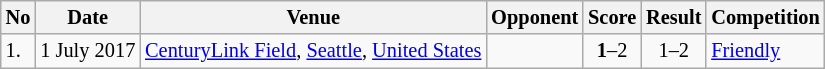<table class="wikitable" style="font-size:85%;">
<tr>
<th>No</th>
<th>Date</th>
<th>Venue</th>
<th>Opponent</th>
<th>Score</th>
<th>Result</th>
<th>Competition</th>
</tr>
<tr>
<td>1.</td>
<td>1 July 2017</td>
<td><a href='#'>CenturyLink Field</a>, <a href='#'>Seattle</a>, <a href='#'>United States</a></td>
<td></td>
<td align=center><strong>1</strong>–2</td>
<td align=center>1–2</td>
<td><a href='#'>Friendly</a></td>
</tr>
</table>
